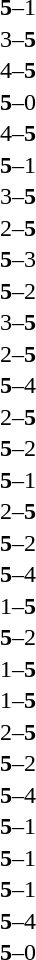<table width="100%" cellspacing="1">
<tr>
<th width=45%></th>
<th width=10%></th>
<th width=45%></th>
</tr>
<tr>
<td></td>
<td align="center"></td>
<td><strong></strong></td>
</tr>
<tr>
<td><strong></strong></td>
<td align="center"><strong>5</strong>–1</td>
<td></td>
</tr>
<tr>
<td></td>
<td align="center">3–<strong>5</strong></td>
<td><strong></strong></td>
</tr>
<tr>
<td></td>
<td align="center">4–<strong>5</strong></td>
<td><strong></strong></td>
</tr>
<tr>
<td><strong></strong></td>
<td align="center"><strong>5</strong>–0</td>
<td></td>
</tr>
<tr>
<td></td>
<td align="center">4–<strong>5</strong></td>
<td><strong></strong></td>
</tr>
<tr>
<td><strong></strong></td>
<td align="center"><strong>5</strong>–1</td>
<td></td>
</tr>
<tr>
<td></td>
<td align="center">3–<strong>5</strong></td>
<td><strong></strong></td>
</tr>
<tr>
<td></td>
<td align="center">2–<strong>5</strong></td>
<td><strong></strong></td>
</tr>
<tr>
<td><strong></strong></td>
<td align="center"><strong>5</strong>–3</td>
<td></td>
</tr>
<tr>
<td><strong></strong></td>
<td align="center"><strong>5</strong>–2</td>
<td></td>
</tr>
<tr>
<td></td>
<td align="center">3–<strong>5</strong></td>
<td><strong></strong></td>
</tr>
<tr>
<td></td>
<td align="center">2–<strong>5</strong></td>
<td><strong></strong></td>
</tr>
<tr>
<td><strong></strong></td>
<td align="center"><strong>5</strong>–4</td>
<td></td>
</tr>
<tr>
<td></td>
<td align="center">2–<strong>5</strong></td>
<td><strong></strong></td>
</tr>
<tr>
<td><strong></strong></td>
<td align="center"><strong>5</strong>–2</td>
<td></td>
</tr>
<tr>
<td><strong></strong></td>
<td align="center"><strong>5</strong>–1</td>
<td></td>
</tr>
<tr>
<td></td>
<td align="center">2–<strong>5</strong></td>
<td><strong></strong></td>
</tr>
<tr>
<td><strong></strong></td>
<td align="center"><strong>5</strong>–2</td>
<td></td>
</tr>
<tr>
<td><strong></strong></td>
<td align="center"><strong>5</strong>–4</td>
<td></td>
</tr>
<tr>
<td></td>
<td align="center">1–<strong>5</strong></td>
<td><strong></strong></td>
</tr>
<tr>
<td><strong></strong></td>
<td align="center"><strong>5</strong>–2</td>
<td></td>
</tr>
<tr>
<td></td>
<td align="center">1–<strong>5</strong></td>
<td><strong></strong></td>
</tr>
<tr>
<td></td>
<td align="center">1–<strong>5</strong></td>
<td><strong></strong></td>
</tr>
<tr>
<td></td>
<td align="center">2–<strong>5</strong></td>
<td><strong></strong></td>
</tr>
<tr>
<td><strong></strong></td>
<td align="center"><strong>5</strong>–2</td>
<td></td>
</tr>
<tr>
<td><strong></strong></td>
<td align="center"><strong>5</strong>–4</td>
<td></td>
</tr>
<tr>
<td><strong></strong></td>
<td align="center"><strong>5</strong>–1</td>
<td></td>
</tr>
<tr>
<td><strong></strong></td>
<td align="center"><strong>5</strong>–1</td>
<td></td>
</tr>
<tr>
<td><strong></strong></td>
<td align="center"><strong>5</strong>–1</td>
<td></td>
</tr>
<tr>
<td><strong></strong></td>
<td align="center"><strong>5</strong>–4</td>
<td></td>
</tr>
<tr>
<td><strong></strong></td>
<td align="center"><strong>5</strong>–0</td>
<td></td>
</tr>
</table>
